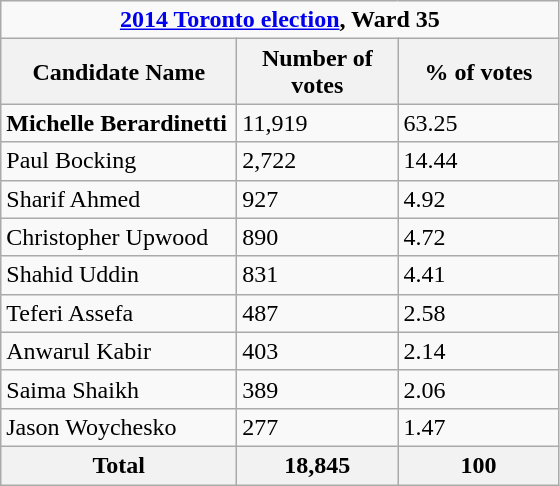<table class="wikitable">
<tr>
<td Colspan="3" align="center"><strong><a href='#'>2014 Toronto election</a>, Ward 35</strong></td>
</tr>
<tr>
<th scope="col" style="width: 150px;">Candidate Name</th>
<th scope="col" style="width: 100px;">Number of votes</th>
<th scope="col" style="width: 100px;">% of votes</th>
</tr>
<tr>
<td><strong>Michelle Berardinetti</strong></td>
<td>11,919</td>
<td>63.25</td>
</tr>
<tr>
<td>Paul Bocking</td>
<td>2,722</td>
<td>14.44</td>
</tr>
<tr>
<td>Sharif Ahmed</td>
<td>927</td>
<td>4.92</td>
</tr>
<tr>
<td>Christopher Upwood</td>
<td>890</td>
<td>4.72</td>
</tr>
<tr>
<td>Shahid Uddin</td>
<td>831</td>
<td>4.41</td>
</tr>
<tr>
<td>Teferi Assefa</td>
<td>487</td>
<td>2.58</td>
</tr>
<tr>
<td>Anwarul Kabir</td>
<td>403</td>
<td>2.14</td>
</tr>
<tr>
<td>Saima Shaikh</td>
<td>389</td>
<td>2.06</td>
</tr>
<tr>
<td>Jason Woychesko</td>
<td>277</td>
<td>1.47</td>
</tr>
<tr>
<th>Total</th>
<th>18,845</th>
<th>100</th>
</tr>
</table>
